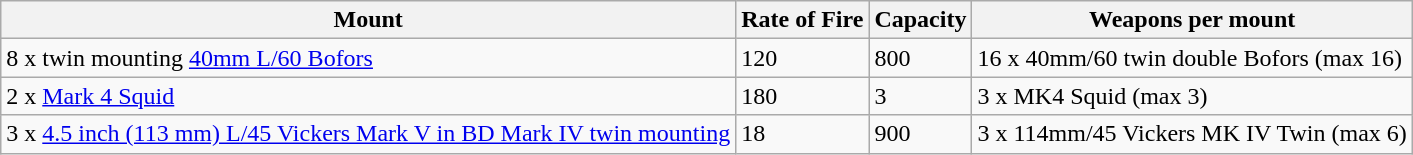<table class="wikitable">
<tr>
<th>Mount</th>
<th>Rate of Fire</th>
<th>Capacity</th>
<th>Weapons per mount</th>
</tr>
<tr>
<td>8 x twin mounting <a href='#'>40mm L/60 Bofors</a></td>
<td>120</td>
<td>800</td>
<td>16 x 40mm/60 twin double Bofors (max 16)</td>
</tr>
<tr>
<td>2 x <a href='#'>Mark 4 Squid</a></td>
<td>180</td>
<td>3</td>
<td>3 x MK4 Squid (max 3)</td>
</tr>
<tr>
<td>3 x <a href='#'>4.5 inch (113 mm) L/45 Vickers Mark V in BD Mark IV twin mounting</a></td>
<td>18</td>
<td>900</td>
<td>3 x 114mm/45 Vickers MK IV Twin (max 6)</td>
</tr>
</table>
